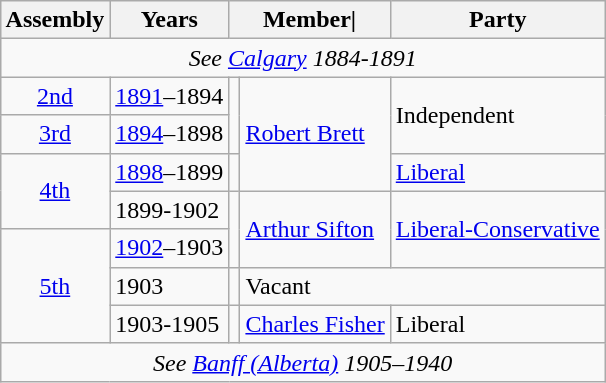<table class=wikitable align=right>
<tr>
<th>Assembly</th>
<th>Years</th>
<th colspan="2">Member|</th>
<th>Party</th>
</tr>
<tr>
<td colspan=5 align=center><em>See <a href='#'>Calgary</a> 1884-1891</em></td>
</tr>
<tr>
<td align=center><a href='#'>2nd</a></td>
<td><a href='#'>1891</a>–1894</td>
<td rowspan=2 ></td>
<td rowspan=3><a href='#'>Robert Brett</a></td>
<td rowspan=2>Independent</td>
</tr>
<tr>
<td align=center><a href='#'>3rd</a></td>
<td><a href='#'>1894</a>–1898</td>
</tr>
<tr>
<td align=center rowspan=2><a href='#'>4th</a></td>
<td><a href='#'>1898</a>–1899</td>
<td></td>
<td><a href='#'>Liberal</a></td>
</tr>
<tr>
<td>1899-1902</td>
<td rowspan=2 ></td>
<td rowspan=2><a href='#'>Arthur Sifton</a></td>
<td rowspan=2><a href='#'>Liberal-Conservative</a></td>
</tr>
<tr>
<td align=center rowspan=3><a href='#'>5th</a></td>
<td><a href='#'>1902</a>–1903</td>
</tr>
<tr>
<td>1903</td>
<td></td>
<td colspan=2>Vacant</td>
</tr>
<tr>
<td>1903-1905</td>
<td></td>
<td><a href='#'>Charles Fisher</a></td>
<td>Liberal</td>
</tr>
<tr>
<td align=center colspan=5><em>See <a href='#'>Banff (Alberta)</a> 1905–1940</em></td>
</tr>
</table>
